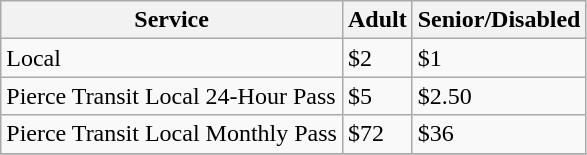<table class="wikitable">
<tr>
<th>Service</th>
<th>Adult</th>
<th>Senior/Disabled</th>
</tr>
<tr>
<td>Local</td>
<td>$2</td>
<td>$1</td>
</tr>
<tr>
<td>Pierce Transit Local 24-Hour Pass</td>
<td>$5</td>
<td>$2.50</td>
</tr>
<tr>
<td>Pierce Transit Local Monthly Pass</td>
<td>$72</td>
<td>$36</td>
</tr>
<tr>
</tr>
</table>
